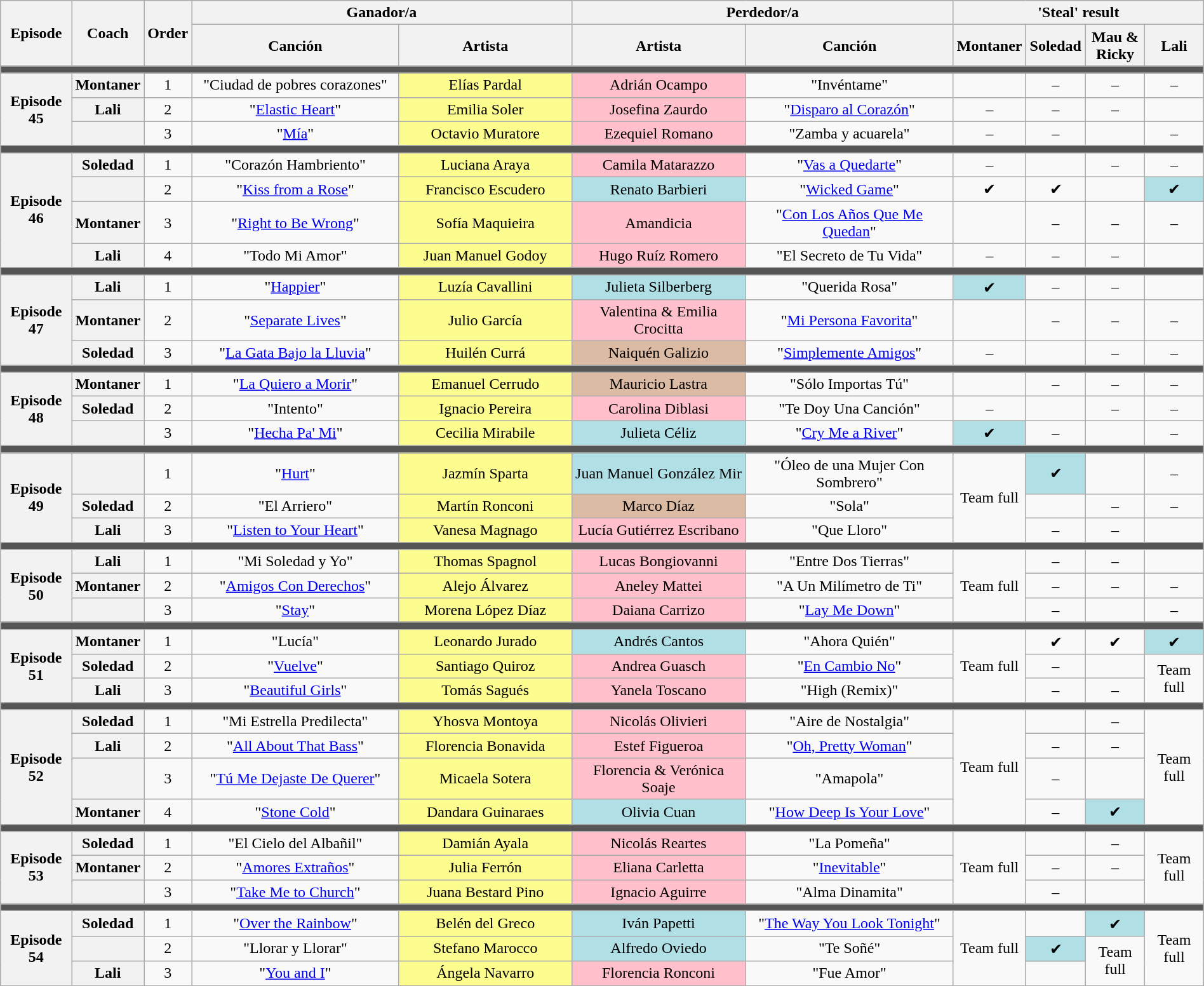<table class="wikitable" style="text-align: center; width:100%">
<tr>
<th rowspan="2" style="width:06%">Episode</th>
<th rowspan="2" style="width:06%">Coach</th>
<th rowspan="2" style="width:02%">Order</th>
<th colspan="2" style="width:00%">Ganador/a</th>
<th colspan="2" style="width:00%">Perdedor/a</th>
<th colspan="4" style="width:16%">'Steal' result</th>
</tr>
<tr>
<th style="width:18%">Canción</th>
<th style="width:15%">Artista</th>
<th style="width:15%">Artista</th>
<th style="width:18%">Canción</th>
<th style="width:05%">Montaner</th>
<th style="width:05%">Soledad</th>
<th style="width:05%">Mau & Ricky</th>
<th style="width:05%">Lali</th>
</tr>
<tr>
<td colspan="11" style="background:#555"></td>
</tr>
<tr>
<th rowspan="3">Episode 45<br></th>
<th>Montaner</th>
<td>1</td>
<td>"Ciudad de pobres corazones"</td>
<td style="background:#fdfc8f">Elías Pardal</td>
<td style="background:pink">Adrián Ocampo</td>
<td>"Invéntame"</td>
<td></td>
<td>–</td>
<td>–</td>
<td>–</td>
</tr>
<tr>
<th>Lali</th>
<td>2</td>
<td>"<a href='#'>Elastic Heart</a>"</td>
<td style="background:#fdfc8f">Emilia Soler</td>
<td style="background:pink">Josefina Zaurdo</td>
<td>"<a href='#'>Disparo al Corazón</a>"</td>
<td>–</td>
<td>–</td>
<td>–</td>
<td></td>
</tr>
<tr>
<th></th>
<td>3</td>
<td>"<a href='#'>Mía</a>"</td>
<td style="background:#fdfc8f">Octavio Muratore</td>
<td style="background:pink">Ezequiel Romano</td>
<td>"Zamba y acuarela"</td>
<td>–</td>
<td>–</td>
<td></td>
<td>–</td>
</tr>
<tr>
<td colspan="11" style="background:#555"></td>
</tr>
<tr>
<th rowspan="4">Episode 46<br></th>
<th>Soledad</th>
<td>1</td>
<td>"Corazón Hambriento"</td>
<td style="background:#fdfc8f">Luciana Araya</td>
<td style="background:pink">Camila Matarazzo</td>
<td>"<a href='#'>Vas a Quedarte</a>"</td>
<td>–</td>
<td></td>
<td>–</td>
<td>–</td>
</tr>
<tr>
<th></th>
<td>2</td>
<td>"<a href='#'>Kiss from a Rose</a>"</td>
<td style="background:#fdfc8f">Francisco Escudero</td>
<td style="background:#b0e0e6">Renato Barbieri</td>
<td>"<a href='#'>Wicked Game</a>"</td>
<td>✔</td>
<td>✔</td>
<td></td>
<td style="background:#b0e0e6">✔</td>
</tr>
<tr>
<th>Montaner</th>
<td>3</td>
<td>"<a href='#'>Right to Be Wrong</a>"</td>
<td style="background:#fdfc8f">Sofía Maquieira</td>
<td style="background:pink">Amandicia</td>
<td>"<a href='#'>Con Los Años Que Me Quedan</a>"</td>
<td></td>
<td>–</td>
<td>–</td>
<td>–</td>
</tr>
<tr>
<th>Lali</th>
<td>4</td>
<td>"Todo Mi Amor"</td>
<td style="background:#fdfc8f">Juan Manuel Godoy</td>
<td style="background:pink">Hugo Ruíz Romero</td>
<td>"El Secreto de Tu Vida"</td>
<td>–</td>
<td>–</td>
<td>–</td>
<td></td>
</tr>
<tr>
<td colspan="11" style="background:#555"></td>
</tr>
<tr>
<th rowspan="3">Episode 47<br></th>
<th>Lali</th>
<td>1</td>
<td>"<a href='#'>Happier</a>"</td>
<td style="background:#fdfc8f">Luzía Cavallini</td>
<td style="background:#b0e0e6">Julieta Silberberg</td>
<td>"Querida Rosa"</td>
<td style="background:#b0e0e6">✔</td>
<td>–</td>
<td>–</td>
<td></td>
</tr>
<tr>
<th>Montaner</th>
<td>2</td>
<td>"<a href='#'>Separate Lives</a>"</td>
<td style="background:#fdfc8f">Julio García</td>
<td style="background:pink">Valentina & Emilia Crocitta</td>
<td>"<a href='#'>Mi Persona Favorita</a>"</td>
<td></td>
<td>–</td>
<td>–</td>
<td>–</td>
</tr>
<tr>
<th>Soledad</th>
<td>3</td>
<td>"<a href='#'>La Gata Bajo la Lluvia</a>"</td>
<td style="background:#fdfc8f">Huilén Currá</td>
<td style="background:#dbbba4">Naiquén Galizio</td>
<td>"<a href='#'>Simplemente Amigos</a>"</td>
<td>–</td>
<td></td>
<td>–</td>
<td>–</td>
</tr>
<tr>
<td colspan="11" style="background:#555"></td>
</tr>
<tr>
<th rowspan="3">Episode 48<br></th>
<th>Montaner</th>
<td>1</td>
<td>"<a href='#'>La Quiero a Morir</a>"</td>
<td style="background:#fdfc8f">Emanuel Cerrudo</td>
<td style="background:#dbbba4">Mauricio Lastra</td>
<td>"Sólo Importas Tú"</td>
<td></td>
<td>–</td>
<td>–</td>
<td>–</td>
</tr>
<tr>
<th>Soledad</th>
<td>2</td>
<td>"Intento"</td>
<td style="background:#fdfc8f">Ignacio Pereira</td>
<td style="background:pink">Carolina Diblasi</td>
<td>"Te Doy Una Canción"</td>
<td>–</td>
<td></td>
<td>–</td>
<td>–</td>
</tr>
<tr>
<th></th>
<td>3</td>
<td>"<a href='#'>Hecha Pa' Mi</a>"</td>
<td style="background:#fdfc8f">Cecilia Mirabile</td>
<td style="background:#b0e0e6">Julieta Céliz</td>
<td>"<a href='#'>Cry Me a River</a>"</td>
<td style="background:#b0e0e6">✔</td>
<td>–</td>
<td></td>
<td>–</td>
</tr>
<tr>
<td colspan="11" style="background:#555"></td>
</tr>
<tr>
<th rowspan="3">Episode 49<br></th>
<th></th>
<td>1</td>
<td>"<a href='#'>Hurt</a>"</td>
<td style="background:#fdfc8f">Jazmín Sparta</td>
<td style="background:#b0e0e6">Juan Manuel González Mir</td>
<td>"Óleo de una Mujer Con Sombrero"</td>
<td rowspan=3>Team full</td>
<td style="background:#b0e0e6">✔</td>
<td></td>
<td>–</td>
</tr>
<tr>
<th>Soledad</th>
<td>2</td>
<td>"El Arriero"</td>
<td style="background:#fdfc8f">Martín Ronconi</td>
<td style="background:#dbbba4">Marco Díaz</td>
<td>"Sola"</td>
<td></td>
<td>–</td>
<td>–</td>
</tr>
<tr>
<th>Lali</th>
<td>3</td>
<td>"<a href='#'>Listen to Your Heart</a>"</td>
<td style="background:#fdfc8f">Vanesa Magnago</td>
<td style="background:pink">Lucía Gutiérrez Escribano</td>
<td>"Que Lloro"</td>
<td>–</td>
<td>–</td>
<td></td>
</tr>
<tr>
<td colspan="11" style="background:#555"></td>
</tr>
<tr>
<th rowspan="3">Episode 50<br></th>
<th>Lali</th>
<td>1</td>
<td>"Mi Soledad y Yo"</td>
<td style="background:#fdfc8f">Thomas Spagnol</td>
<td style="background:pink">Lucas Bongiovanni</td>
<td>"Entre Dos Tierras"</td>
<td rowspan=3>Team full</td>
<td>–</td>
<td>–</td>
<td></td>
</tr>
<tr>
<th>Montaner</th>
<td>2</td>
<td>"<a href='#'>Amigos Con Derechos</a>"</td>
<td style="background:#fdfc8f">Alejo Álvarez</td>
<td style="background:pink">Aneley Mattei</td>
<td>"A Un Milímetro de Ti"</td>
<td>–</td>
<td>–</td>
<td>–</td>
</tr>
<tr>
<th></th>
<td>3</td>
<td>"<a href='#'>Stay</a>"</td>
<td style="background:#fdfc8f">Morena López Díaz</td>
<td style="background:pink">Daiana Carrizo</td>
<td>"<a href='#'>Lay Me Down</a>"</td>
<td>–</td>
<td></td>
<td>–</td>
</tr>
<tr>
<td colspan="11" style="background:#555"></td>
</tr>
<tr>
<th rowspan="3">Episode 51<br></th>
<th>Montaner</th>
<td>1</td>
<td>"Lucía"</td>
<td style="background:#fdfc8f">Leonardo Jurado</td>
<td style="background:#b0e0e6">Andrés Cantos</td>
<td>"Ahora Quién"</td>
<td rowspan=3>Team full</td>
<td>✔</td>
<td>✔</td>
<td style="background:#b0e0e6">✔</td>
</tr>
<tr>
<th>Soledad</th>
<td>2</td>
<td>"<a href='#'>Vuelve</a>"</td>
<td style="background:#fdfc8f">Santiago Quiroz</td>
<td style="background:pink">Andrea Guasch</td>
<td>"<a href='#'>En Cambio No</a>"</td>
<td>–</td>
<td></td>
<td rowspan="2">Team full</td>
</tr>
<tr>
<th>Lali</th>
<td>3</td>
<td>"<a href='#'>Beautiful Girls</a>"</td>
<td style="background:#fdfc8f">Tomás Sagués</td>
<td style="background:pink">Yanela Toscano</td>
<td>"High (Remix)"</td>
<td>–</td>
<td>–</td>
</tr>
<tr>
<td colspan="11" style="background:#555"></td>
</tr>
<tr>
<th rowspan="4">Episode 52<br></th>
<th>Soledad</th>
<td>1</td>
<td>"Mi Estrella Predilecta"</td>
<td style="background:#fdfc8f">Yhosva Montoya</td>
<td style="background:pink">Nicolás Olivieri</td>
<td>"Aire de Nostalgia"</td>
<td rowspan="4">Team full</td>
<td></td>
<td>–</td>
<td rowspan="4">Team full</td>
</tr>
<tr>
<th>Lali</th>
<td>2</td>
<td>"<a href='#'>All About That Bass</a>"</td>
<td style="background:#fdfc8f">Florencia Bonavida</td>
<td style="background:pink">Estef Figueroa</td>
<td>"<a href='#'>Oh, Pretty Woman</a>"</td>
<td>–</td>
<td>–</td>
</tr>
<tr>
<th></th>
<td>3</td>
<td>"<a href='#'>Tú Me Dejaste De Querer</a>"</td>
<td style="background:#fdfc8f">Micaela Sotera</td>
<td style="background:pink">Florencia & Verónica Soaje</td>
<td>"Amapola"</td>
<td>–</td>
<td></td>
</tr>
<tr>
<th>Montaner</th>
<td>4</td>
<td>"<a href='#'>Stone Cold</a>"</td>
<td style="background:#fdfc8f">Dandara Guinaraes</td>
<td style="background:#b0e0e6">Olivia Cuan</td>
<td>"<a href='#'>How Deep Is Your Love</a>"</td>
<td>–</td>
<td style="background:#b0e0e6">✔</td>
</tr>
<tr>
<td colspan="11" style="background:#555"></td>
</tr>
<tr>
<th rowspan="3">Episode 53<br></th>
<th>Soledad</th>
<td>1</td>
<td>"El Cielo del Albañil"</td>
<td style="background:#fdfc8f">Damián Ayala</td>
<td style="background:pink">Nicolás Reartes</td>
<td>"La Pomeña"</td>
<td rowspan="3">Team full</td>
<td></td>
<td>–</td>
<td rowspan="3">Team full</td>
</tr>
<tr>
<th>Montaner</th>
<td>2</td>
<td>"<a href='#'>Amores Extraños</a>"</td>
<td style="background:#fdfc8f">Julia Ferrón</td>
<td style="background:pink">Eliana Carletta</td>
<td>"<a href='#'>Inevitable</a>"</td>
<td>–</td>
<td>–</td>
</tr>
<tr>
<th></th>
<td>3</td>
<td>"<a href='#'>Take Me to Church</a>"</td>
<td style="background:#fdfc8f">Juana Bestard Pino</td>
<td style="background:pink">Ignacio Aguirre</td>
<td>"Alma Dinamita"</td>
<td>–</td>
<td></td>
</tr>
<tr>
<td colspan="11" style="background:#555"></td>
</tr>
<tr>
<th rowspan="3">Episode 54<br></th>
<th>Soledad</th>
<td>1</td>
<td>"<a href='#'>Over the Rainbow</a>"</td>
<td style="background:#fdfc8f">Belén del Greco</td>
<td style="background:#b0e0e6">Iván Papetti</td>
<td>"<a href='#'>The Way You Look Tonight</a>"</td>
<td rowspan="3">Team full</td>
<td></td>
<td style="background:#b0e0e6">✔</td>
<td rowspan="3">Team full</td>
</tr>
<tr>
<th></th>
<td>2</td>
<td>"Llorar y Llorar"</td>
<td style="background:#fdfc8f">Stefano Marocco</td>
<td style="background:#b0e0e6">Alfredo Oviedo</td>
<td>"Te Soñé"</td>
<td style="background:#b0e0e6">✔</td>
<td rowspan="2">Team full</td>
</tr>
<tr>
<th>Lali</th>
<td>3</td>
<td>"<a href='#'>You and I</a>"</td>
<td style="background:#fdfc8f">Ángela Navarro</td>
<td style="background:pink">Florencia Ronconi</td>
<td>"Fue Amor"</td>
<td></td>
</tr>
</table>
